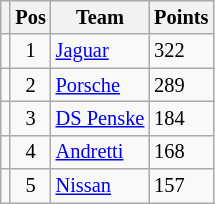<table class="wikitable" style="font-size: 85%;">
<tr>
<th></th>
<th>Pos</th>
<th>Team</th>
<th>Points</th>
</tr>
<tr>
<td align="left"></td>
<td align="center">1</td>
<td> <a href='#'>Jaguar</a></td>
<td align="left">322</td>
</tr>
<tr>
<td align="left"></td>
<td align="center">2</td>
<td> <a href='#'>Porsche</a></td>
<td align="left">289</td>
</tr>
<tr>
<td align="left"></td>
<td align="center">3</td>
<td> <a href='#'>DS Penske</a></td>
<td align="left">184</td>
</tr>
<tr>
<td align="left"></td>
<td align="center">4</td>
<td> <a href='#'>Andretti</a></td>
<td align="left">168</td>
</tr>
<tr>
<td align="left"></td>
<td align="center">5</td>
<td> <a href='#'>Nissan</a></td>
<td align="left">157</td>
</tr>
</table>
